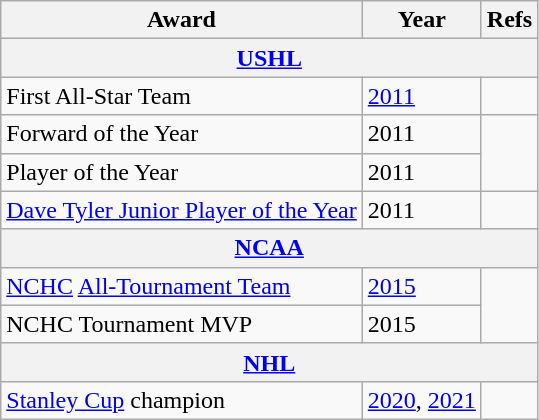<table class="wikitable">
<tr>
<th>Award</th>
<th>Year</th>
<th>Refs</th>
</tr>
<tr>
<th colspan="3"><a href='#'>USHL</a></th>
</tr>
<tr>
<td>First All-Star Team</td>
<td><a href='#'>2011</a></td>
<td></td>
</tr>
<tr>
<td>Forward of the Year</td>
<td>2011</td>
<td rowspan="2"></td>
</tr>
<tr>
<td>Player of the Year</td>
<td>2011</td>
</tr>
<tr>
<td><a href='#'>Dave Tyler Junior Player of the Year</a></td>
<td>2011</td>
<td></td>
</tr>
<tr>
<th colspan="3"><a href='#'>NCAA</a></th>
</tr>
<tr>
<td><a href='#'>NCHC</a> <a href='#'>All-Tournament Team</a></td>
<td><a href='#'>2015</a></td>
<td rowspan="2"></td>
</tr>
<tr>
<td>NCHC Tournament MVP</td>
<td>2015</td>
</tr>
<tr>
<th colspan="3"><a href='#'>NHL</a></th>
</tr>
<tr>
<td><a href='#'>Stanley Cup</a> champion</td>
<td><a href='#'>2020</a>, <a href='#'>2021</a></td>
<td></td>
</tr>
</table>
